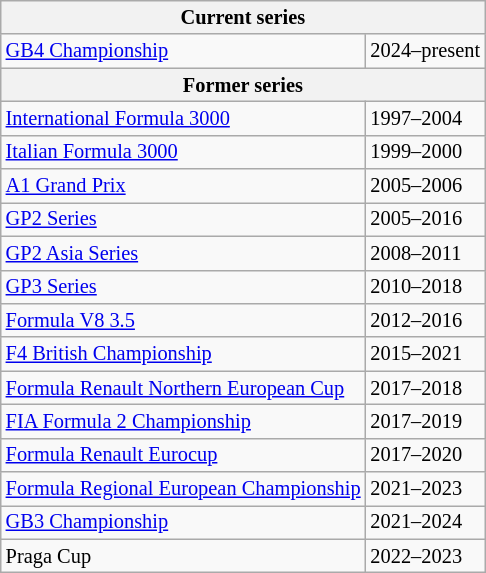<table class="wikitable" border="1" style="font-size:85%">
<tr>
<th colspan=2>Current series</th>
</tr>
<tr>
<td><a href='#'>GB4 Championship</a></td>
<td>2024–present</td>
</tr>
<tr>
<th colspan=2>Former series</th>
</tr>
<tr>
<td><a href='#'>International Formula 3000</a></td>
<td>1997–2004</td>
</tr>
<tr>
<td><a href='#'>Italian Formula 3000</a></td>
<td>1999–2000</td>
</tr>
<tr>
<td><a href='#'>A1 Grand Prix</a></td>
<td>2005–2006</td>
</tr>
<tr>
<td><a href='#'>GP2 Series</a></td>
<td>2005–2016</td>
</tr>
<tr>
<td><a href='#'>GP2 Asia Series</a></td>
<td>2008–2011</td>
</tr>
<tr>
<td><a href='#'>GP3 Series</a></td>
<td>2010–2018</td>
</tr>
<tr>
<td><a href='#'>Formula V8 3.5</a></td>
<td>2012–2016</td>
</tr>
<tr>
<td><a href='#'>F4 British Championship</a></td>
<td>2015–2021</td>
</tr>
<tr>
<td><a href='#'>Formula Renault Northern European Cup</a></td>
<td>2017–2018</td>
</tr>
<tr>
<td><a href='#'>FIA Formula 2 Championship</a></td>
<td>2017–2019</td>
</tr>
<tr>
<td><a href='#'>Formula Renault Eurocup</a></td>
<td>2017–2020</td>
</tr>
<tr>
<td><a href='#'>Formula Regional European Championship</a></td>
<td>2021–2023</td>
</tr>
<tr>
<td><a href='#'>GB3 Championship</a></td>
<td>2021–2024</td>
</tr>
<tr>
<td>Praga Cup</td>
<td>2022–2023</td>
</tr>
</table>
